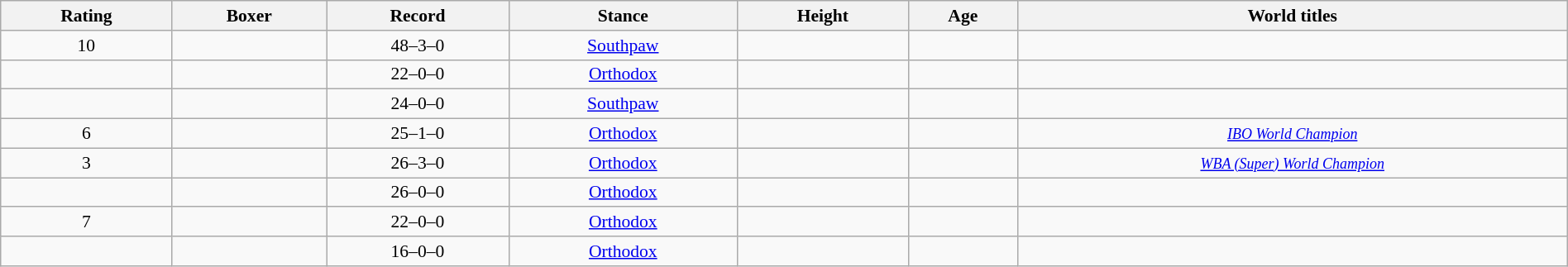<table class="wikitable sortable" style="text-align: center; font-size: 90%; width:100%;">
<tr>
<th>Rating</th>
<th>Boxer</th>
<th>Record</th>
<th>Stance</th>
<th>Height</th>
<th>Age</th>
<th>World titles</th>
</tr>
<tr>
<td>10</td>
<td style="text-align:left;"></td>
<td>48–3–0</td>
<td><a href='#'>Southpaw</a></td>
<td></td>
<td></td>
<td></td>
</tr>
<tr>
<td></td>
<td style="text-align:left;"></td>
<td>22–0–0</td>
<td><a href='#'>Orthodox</a></td>
<td></td>
<td></td>
<td></td>
</tr>
<tr>
<td></td>
<td style="text-align:left;"></td>
<td>24–0–0</td>
<td><a href='#'>Southpaw</a></td>
<td></td>
<td></td>
<td></td>
</tr>
<tr>
<td>6</td>
<td style="text-align:left;"></td>
<td>25–1–0</td>
<td><a href='#'>Orthodox</a></td>
<td></td>
<td></td>
<td><small><em><a href='#'>IBO World Champion</a></em></small></td>
</tr>
<tr>
<td>3</td>
<td style="text-align:left;"></td>
<td>26–3–0</td>
<td><a href='#'>Orthodox</a></td>
<td></td>
<td></td>
<td><small><em><a href='#'>WBA (Super) World Champion</a></em></small></td>
</tr>
<tr>
<td></td>
<td style="text-align:left;"></td>
<td>26–0–0</td>
<td><a href='#'>Orthodox</a></td>
<td></td>
<td></td>
<td></td>
</tr>
<tr>
<td>7</td>
<td style="text-align:left;"></td>
<td>22–0–0</td>
<td><a href='#'>Orthodox</a></td>
<td></td>
<td></td>
<td></td>
</tr>
<tr>
<td></td>
<td style="text-align:left;"></td>
<td>16–0–0</td>
<td><a href='#'>Orthodox</a></td>
<td></td>
<td></td>
<td></td>
</tr>
</table>
